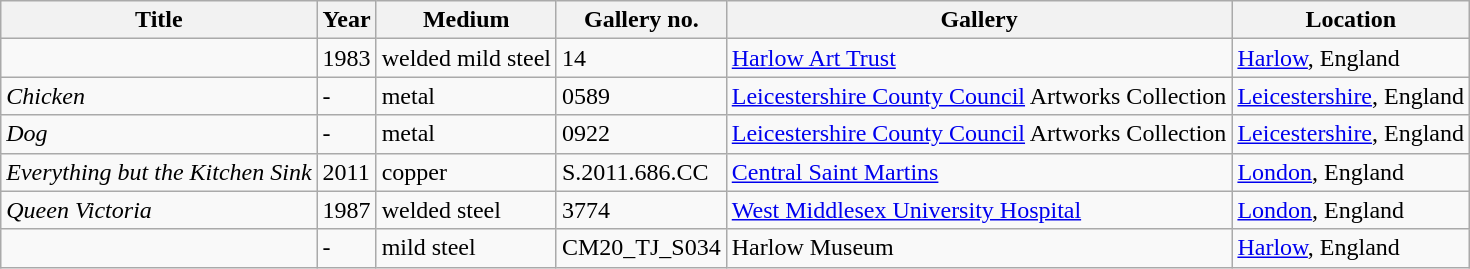<table class="wikitable">
<tr>
<th>Title</th>
<th>Year</th>
<th>Medium</th>
<th>Gallery no.</th>
<th>Gallery</th>
<th>Location</th>
</tr>
<tr>
<td><em></em></td>
<td>1983</td>
<td>welded mild steel</td>
<td>14</td>
<td><a href='#'>Harlow Art Trust</a></td>
<td><a href='#'>Harlow</a>, England</td>
</tr>
<tr>
<td><em>Chicken</em></td>
<td>-</td>
<td>metal</td>
<td>0589</td>
<td><a href='#'>Leicestershire County Council</a> Artworks Collection</td>
<td><a href='#'>Leicestershire</a>, England</td>
</tr>
<tr>
<td><em>Dog</em></td>
<td>-</td>
<td>metal</td>
<td>0922</td>
<td><a href='#'>Leicestershire County Council</a> Artworks Collection</td>
<td><a href='#'>Leicestershire</a>, England</td>
</tr>
<tr>
<td><em>Everything but the Kitchen Sink</em></td>
<td>2011</td>
<td>copper</td>
<td>S.2011.686.CC</td>
<td><a href='#'>Central Saint Martins</a></td>
<td><a href='#'>London</a>, England</td>
</tr>
<tr>
<td><em>Queen Victoria</em></td>
<td>1987</td>
<td>welded steel</td>
<td>3774</td>
<td><a href='#'>West Middlesex University Hospital</a></td>
<td><a href='#'>London</a>, England</td>
</tr>
<tr>
<td><em></em></td>
<td>-</td>
<td>mild steel</td>
<td>CM20_TJ_S034</td>
<td>Harlow Museum</td>
<td><a href='#'>Harlow</a>, England</td>
</tr>
</table>
